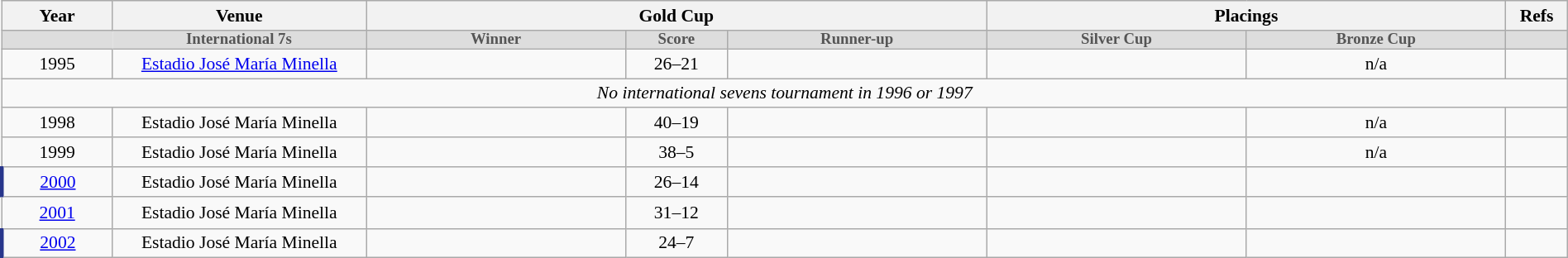<table class="wikitable" style="font-size:90%; width: 100%; text-align: center;">
<tr>
<th>Year</th>
<th>Venue</th>
<th colspan=3>Gold Cup</th>
<th colspan=2>Placings</th>
<th style="padding:1px;">Refs</th>
</tr>
<tr bgcolor=#ddd style="line-height:9px; font-size:87%;">
<td style="width:3.9em; border-right:0px;"></td>
<td style="width:9.5em; border-left:0px; color:#555; "><strong>International 7s</strong></td>
<td style="width:9.7em; font-weight:bold; color:#555;">Winner</td>
<td style="width:3.5em; font-weight:bold; color:#555;">Score</td>
<td style="width:9.7em; font-weight:bold; color:#555;">Runner-up</td>
<td style="width:9.7em; font-weight:bold; color:#555;">Silver Cup</td>
<td style="width:9.7em; font-weight:bold; color:#555;">Bronze Cup</td>
<td style="width:1.2em; font-weight:bold; color:#555;"></td>
</tr>
<tr>
<td>1995</td>
<td><a href='#'>Estadio José María Minella</a></td>
<td></td>
<td>26–21</td>
<td></td>
<td></td>
<td>n/a</td>
<td><br></td>
</tr>
<tr>
<td colspan=9 align=center><em>No international sevens tournament in 1996 or 1997</em></td>
</tr>
<tr>
<td>1998</td>
<td>Estadio José María Minella</td>
<td></td>
<td>40–19</td>
<td></td>
<td></td>
<td>n/a</td>
<td><br></td>
</tr>
<tr>
<td>1999</td>
<td>Estadio José María Minella</td>
<td></td>
<td>38–5</td>
<td></td>
<td></td>
<td>n/a</td>
<td><br></td>
</tr>
<tr>
<td style="border-left:3px solid #28368C;"><a href='#'>2000</a></td>
<td>Estadio José María Minella</td>
<td></td>
<td>26–14</td>
<td></td>
<td></td>
<td></td>
<td></td>
</tr>
<tr>
<td v-align=bottom style="padding:4px 1px;"><a href='#'>2001</a><br><span><em></em></span></td>
<td>Estadio José María Minella</td>
<td></td>
<td>31–12</td>
<td></td>
<td></td>
<td></td>
<td></td>
</tr>
<tr>
<td style="border-left:3px solid #28368C;"><a href='#'>2002</a></td>
<td>Estadio José María Minella</td>
<td></td>
<td>24–7</td>
<td></td>
<td></td>
<td></td>
<td></td>
</tr>
</table>
